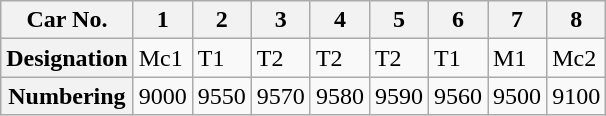<table class="wikitable">
<tr>
<th>Car No.</th>
<th>1</th>
<th>2</th>
<th>3</th>
<th>4</th>
<th>5</th>
<th>6</th>
<th>7</th>
<th>8</th>
</tr>
<tr>
<th>Designation</th>
<td>Mc1</td>
<td>T1</td>
<td>T2</td>
<td>T2</td>
<td>T2</td>
<td>T1</td>
<td>M1</td>
<td>Mc2</td>
</tr>
<tr>
<th>Numbering</th>
<td>9000</td>
<td>9550</td>
<td>9570</td>
<td>9580</td>
<td>9590</td>
<td>9560</td>
<td>9500</td>
<td>9100</td>
</tr>
</table>
